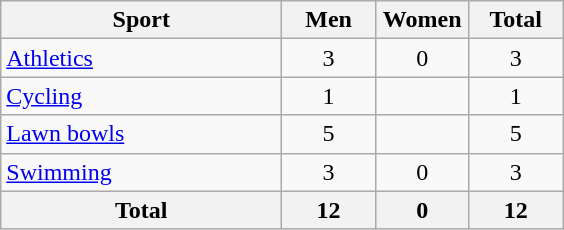<table class="wikitable sortable" style="text-align:center;">
<tr>
<th width=180>Sport</th>
<th width=55>Men</th>
<th width=55>Women</th>
<th width=55>Total</th>
</tr>
<tr>
<td align=left><a href='#'>Athletics</a></td>
<td>3</td>
<td>0</td>
<td>3</td>
</tr>
<tr>
<td align=left><a href='#'>Cycling</a></td>
<td>1</td>
<td></td>
<td>1</td>
</tr>
<tr>
<td align=left><a href='#'>Lawn bowls</a></td>
<td>5</td>
<td></td>
<td>5</td>
</tr>
<tr>
<td align=left><a href='#'>Swimming</a></td>
<td>3</td>
<td>0</td>
<td>3</td>
</tr>
<tr>
<th>Total</th>
<th>12</th>
<th>0</th>
<th>12</th>
</tr>
</table>
